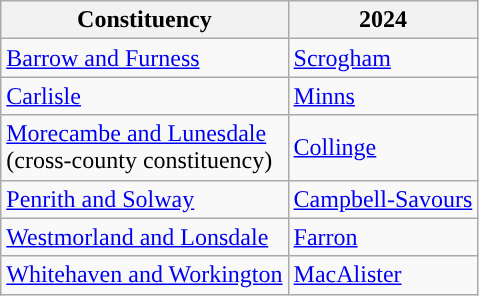<table class="wikitable">
<tr>
<th>Constituency</th>
<th>2024</th>
</tr>
<tr>
<td><a href='#'>Barrow and Furness</a></td>
<td><a href='#'>Scrogham</a></td>
</tr>
<tr>
<td><a href='#'>Carlisle</a></td>
<td><a href='#'>Minns</a></td>
</tr>
<tr>
<td><a href='#'>Morecambe and Lunesdale</a><br> (cross-county constituency)</td>
<td><a href='#'>Collinge</a></td>
</tr>
<tr>
<td><a href='#'>Penrith and Solway</a></td>
<td><a href='#'>Campbell-Savours</a></td>
</tr>
<tr>
<td><a href='#'>Westmorland and Lonsdale</a></td>
<td><a href='#'>Farron</a></td>
</tr>
<tr>
<td><a href='#'>Whitehaven and Workington</a></td>
<td><a href='#'>MacAlister</a></td>
</tr>
</table>
